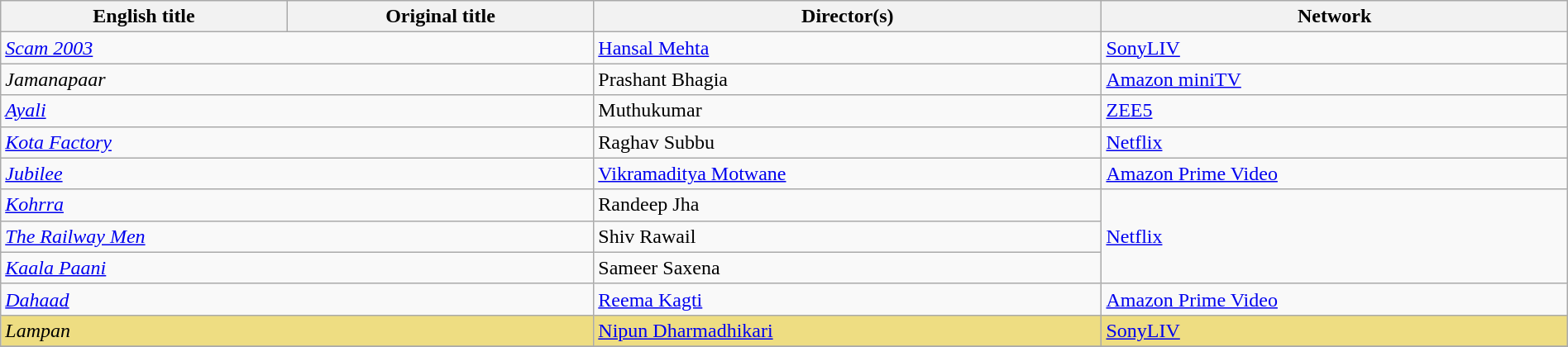<table class="sortable wikitable" style="width:100%; margin-bottom:4px" cellpadding="5">
<tr>
<th scope="col">English title</th>
<th scope="col">Original title</th>
<th scope="col">Director(s)</th>
<th scope="col">Network</th>
</tr>
<tr>
<td colspan=2><em><a href='#'>Scam 2003</a></em></td>
<td><a href='#'>Hansal Mehta</a></td>
<td><a href='#'>SonyLIV</a></td>
</tr>
<tr>
<td colspan=2><em>Jamanapaar</em></td>
<td>Prashant Bhagia</td>
<td><a href='#'>Amazon miniTV</a></td>
</tr>
<tr>
<td colspan=2><em><a href='#'>Ayali</a></em></td>
<td>Muthukumar</td>
<td><a href='#'>ZEE5</a></td>
</tr>
<tr>
<td colspan=2><em><a href='#'>Kota Factory</a></em></td>
<td>Raghav Subbu</td>
<td><a href='#'>Netflix</a></td>
</tr>
<tr>
<td colspan=2><em><a href='#'>Jubilee</a></em></td>
<td><a href='#'>Vikramaditya Motwane</a></td>
<td><a href='#'>Amazon Prime Video</a></td>
</tr>
<tr>
<td colspan=2><em><a href='#'>Kohrra</a></em></td>
<td>Randeep Jha</td>
<td rowspan=3><a href='#'>Netflix</a></td>
</tr>
<tr>
<td colspan=2><em><a href='#'>The Railway Men</a></em></td>
<td>Shiv Rawail</td>
</tr>
<tr>
<td colspan=2><em><a href='#'>Kaala Paani</a></em></td>
<td>Sameer Saxena</td>
</tr>
<tr>
<td colspan=2><em><a href='#'>Dahaad</a></em></td>
<td><a href='#'>Reema Kagti</a></td>
<td><a href='#'>Amazon Prime Video</a></td>
</tr>
<tr style="background:#eedd82">
<td colspan=2><em>Lampan</em></td>
<td><a href='#'>Nipun Dharmadhikari</a></td>
<td><a href='#'>SonyLIV</a></td>
</tr>
<tr>
</tr>
</table>
